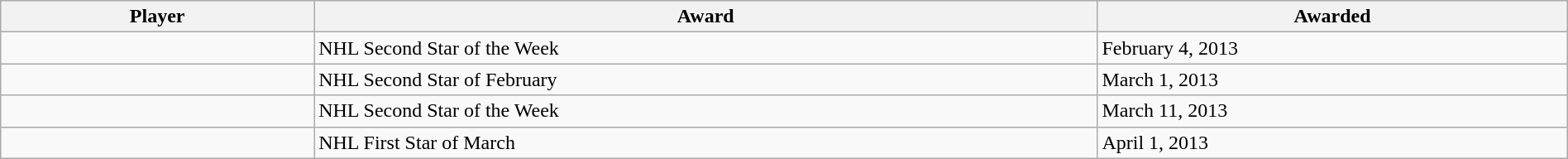<table class="wikitable sortable" style="width:100%;">
<tr>
<th style="width:20%;">Player</th>
<th style="width:50%;">Award</th>
<th style="width:30%;" data-sort-type="date">Awarded</th>
</tr>
<tr>
<td></td>
<td style=white-space:nowrap>NHL Second Star of the Week</td>
<td style=white-space:nowrap>February 4, 2013</td>
</tr>
<tr>
<td></td>
<td style=white-space:nowrap>NHL Second Star of February</td>
<td>March 1, 2013</td>
</tr>
<tr>
<td></td>
<td style=white-space:nowrap>NHL Second  Star of the Week</td>
<td>March 11, 2013</td>
</tr>
<tr>
<td></td>
<td style=white-space:nowrap>NHL First Star of March</td>
<td>April 1, 2013</td>
</tr>
</table>
